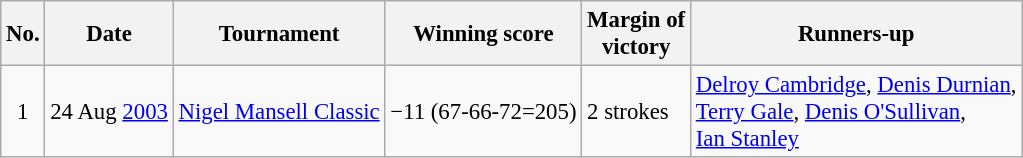<table class="wikitable" style="font-size:95%;">
<tr>
<th>No.</th>
<th>Date</th>
<th>Tournament</th>
<th>Winning score</th>
<th>Margin of<br>victory</th>
<th>Runners-up</th>
</tr>
<tr>
<td align=center>1</td>
<td align=right>24 Aug <a href='#'>2003</a></td>
<td><a href='#'>Nigel Mansell Classic</a></td>
<td>−11 (67-66-72=205)</td>
<td>2 strokes</td>
<td> <a href='#'>Delroy Cambridge</a>,  <a href='#'>Denis Durnian</a>,<br> <a href='#'>Terry Gale</a>,  <a href='#'>Denis O'Sullivan</a>,<br> <a href='#'>Ian Stanley</a></td>
</tr>
</table>
